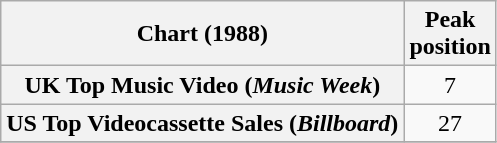<table class="wikitable sortable plainrowheaders" style="text-align:center">
<tr>
<th scope="col">Chart (1988)</th>
<th scope="col">Peak<br>position</th>
</tr>
<tr>
<th scope="row">UK Top Music Video (<em>Music Week</em>)</th>
<td style="text-align:center;">7</td>
</tr>
<tr>
<th scope="row">US Top Videocassette Sales (<em>Billboard</em>)</th>
<td style="text-align:center;">27</td>
</tr>
<tr>
</tr>
</table>
